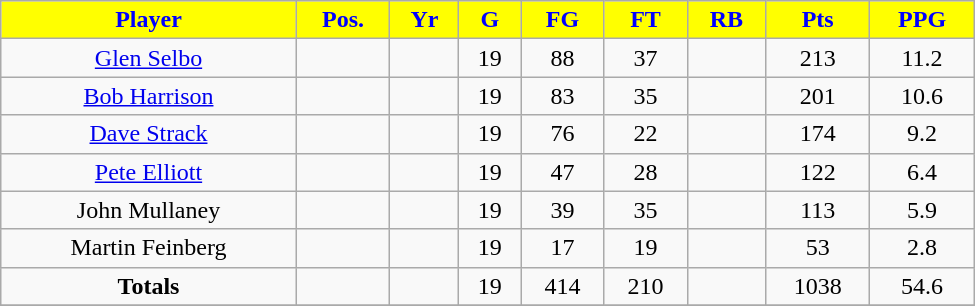<table class="wikitable" width="650">
<tr align="center"  style="background:yellow;color:blue;">
<td><strong>Player</strong></td>
<td><strong>Pos.</strong></td>
<td><strong>Yr</strong></td>
<td><strong>G</strong></td>
<td><strong>FG</strong></td>
<td><strong>FT</strong></td>
<td><strong>RB</strong></td>
<td><strong>Pts</strong></td>
<td><strong>PPG</strong></td>
</tr>
<tr align="center" bgcolor="">
<td><a href='#'>Glen Selbo</a></td>
<td></td>
<td></td>
<td>19</td>
<td>88</td>
<td>37</td>
<td></td>
<td>213</td>
<td>11.2</td>
</tr>
<tr align="center" bgcolor="">
<td><a href='#'>Bob Harrison</a></td>
<td></td>
<td></td>
<td>19</td>
<td>83</td>
<td>35</td>
<td></td>
<td>201</td>
<td>10.6</td>
</tr>
<tr align="center" bgcolor="">
<td><a href='#'>Dave Strack</a></td>
<td></td>
<td></td>
<td>19</td>
<td>76</td>
<td>22</td>
<td></td>
<td>174</td>
<td>9.2</td>
</tr>
<tr align="center" bgcolor="">
<td><a href='#'>Pete Elliott</a></td>
<td></td>
<td></td>
<td>19</td>
<td>47</td>
<td>28</td>
<td></td>
<td>122</td>
<td>6.4</td>
</tr>
<tr align="center" bgcolor="">
<td>John Mullaney</td>
<td></td>
<td></td>
<td>19</td>
<td>39</td>
<td>35</td>
<td></td>
<td>113</td>
<td>5.9</td>
</tr>
<tr align="center" bgcolor="">
<td>Martin Feinberg</td>
<td></td>
<td></td>
<td>19</td>
<td>17</td>
<td>19</td>
<td></td>
<td>53</td>
<td>2.8</td>
</tr>
<tr align="center" bgcolor="">
<td><strong>Totals</strong></td>
<td></td>
<td></td>
<td>19</td>
<td>414</td>
<td>210</td>
<td></td>
<td>1038</td>
<td>54.6</td>
</tr>
<tr align="center" bgcolor="">
</tr>
</table>
